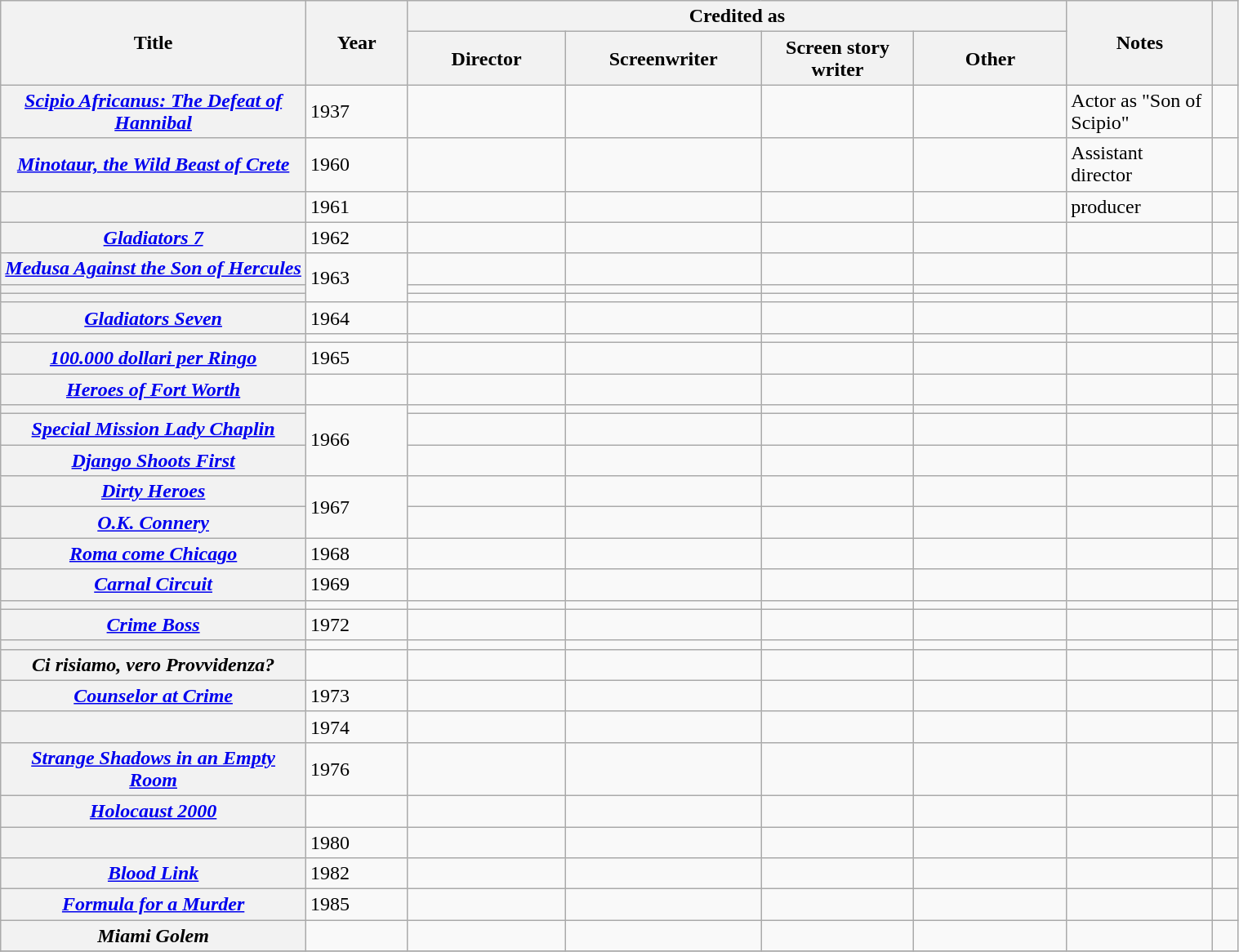<table class="wikitable sortable plainrowheaders" width="80%">
<tr>
<th width="12%" rowspan="2" scope="col">Title</th>
<th width="4%" rowspan="2" scope="col">Year</th>
<th colspan="4" scope="col">Credited as</th>
<th width="5%" rowspan="2" scope="col" class="unsortable">Notes</th>
<th width="1%" rowspan="2" scope="col" class="unsortable"></th>
</tr>
<tr>
<th width=6%>Director</th>
<th width=6%>Screenwriter</th>
<th width=6%>Screen story writer</th>
<th width=6%>Other</th>
</tr>
<tr>
<th scope="row"><em><a href='#'>Scipio Africanus: The Defeat of Hannibal</a></em></th>
<td>1937</td>
<td></td>
<td></td>
<td></td>
<td></td>
<td>Actor as "Son of Scipio"</td>
<td style="text-align:center;"></td>
</tr>
<tr>
<th scope="row"><em><a href='#'>Minotaur, the Wild Beast of Crete</a></em></th>
<td>1960</td>
<td></td>
<td></td>
<td></td>
<td></td>
<td>Assistant director</td>
<td style="text-align:center;"></td>
</tr>
<tr>
<th scope="row"></th>
<td>1961</td>
<td></td>
<td></td>
<td></td>
<td></td>
<td>producer</td>
<td style="text-align:center;"></td>
</tr>
<tr>
<th scope="row"><em><a href='#'>Gladiators 7</a></em></th>
<td>1962</td>
<td></td>
<td></td>
<td></td>
<td></td>
<td></td>
<td style="text-align:center;"></td>
</tr>
<tr>
<th scope="row"><em><a href='#'>Medusa Against the Son of Hercules</a></em></th>
<td rowspan="3">1963</td>
<td></td>
<td></td>
<td></td>
<td></td>
<td></td>
<td style="text-align:center;"></td>
</tr>
<tr>
<th scope="row"></th>
<td></td>
<td></td>
<td></td>
<td></td>
<td></td>
<td style="text-align:center;"></td>
</tr>
<tr>
<th scope="row"><em></em></th>
<td></td>
<td></td>
<td></td>
<td></td>
<td></td>
<td style="text-align:center;"></td>
</tr>
<tr>
<th scope="row"><em><a href='#'>Gladiators Seven</a></em></th>
<td>1964</td>
<td></td>
<td></td>
<td></td>
<td></td>
<td></td>
<td style="text-align:center;"></td>
</tr>
<tr>
<th scope="row"></th>
<td></td>
<td></td>
<td></td>
<td></td>
<td></td>
<td></td>
<td style="text-align:center;"></td>
</tr>
<tr>
<th scope="row"><em><a href='#'>100.000 dollari per Ringo</a></em></th>
<td>1965</td>
<td></td>
<td></td>
<td></td>
<td></td>
<td></td>
<td style="text-align:center;"></td>
</tr>
<tr>
<th scope="row"><em><a href='#'>Heroes of Fort Worth</a></em></th>
<td></td>
<td></td>
<td></td>
<td></td>
<td></td>
<td></td>
<td style="text-align:center;"></td>
</tr>
<tr>
<th scope="row"></th>
<td rowspan="3">1966</td>
<td></td>
<td></td>
<td></td>
<td></td>
<td></td>
<td style="text-align:center;"></td>
</tr>
<tr>
<th scope="row"><em><a href='#'>Special Mission Lady Chaplin</a></em></th>
<td></td>
<td></td>
<td></td>
<td></td>
<td></td>
<td style="text-align:center;"></td>
</tr>
<tr>
<th scope="row"><em><a href='#'>Django Shoots First</a></em></th>
<td></td>
<td></td>
<td></td>
<td></td>
<td></td>
<td style="text-align:center;"></td>
</tr>
<tr>
<th scope="row"><em><a href='#'>Dirty Heroes</a></em></th>
<td rowspan="2">1967</td>
<td></td>
<td></td>
<td></td>
<td></td>
<td></td>
<td style="text-align:center;"></td>
</tr>
<tr>
<th scope="row"><em><a href='#'>O.K. Connery</a></em></th>
<td></td>
<td></td>
<td></td>
<td></td>
<td></td>
<td style="text-align:center;"></td>
</tr>
<tr>
<th scope="row"><em><a href='#'>Roma come Chicago</a></em></th>
<td>1968</td>
<td></td>
<td></td>
<td></td>
<td></td>
<td></td>
<td style="text-align:center;"></td>
</tr>
<tr>
<th scope="row"><em><a href='#'>Carnal Circuit</a></em></th>
<td>1969</td>
<td></td>
<td></td>
<td></td>
<td></td>
<td></td>
<td style="text-align:center;"></td>
</tr>
<tr>
<th scope="row"></th>
<td></td>
<td></td>
<td></td>
<td></td>
<td></td>
<td></td>
<td style="text-align:center;"></td>
</tr>
<tr>
<th scope="row"><em><a href='#'>Crime Boss</a></em></th>
<td>1972</td>
<td></td>
<td></td>
<td></td>
<td></td>
<td></td>
<td style="text-align:center;"></td>
</tr>
<tr>
<th scope="row"></th>
<td></td>
<td></td>
<td></td>
<td></td>
<td></td>
<td></td>
<td style="text-align:center;"></td>
</tr>
<tr>
<th scope="row"><em>Ci risiamo, vero Provvidenza?</em></th>
<td></td>
<td></td>
<td></td>
<td></td>
<td></td>
<td></td>
<td style="text-align:center;"></td>
</tr>
<tr>
<th scope="row"><em><a href='#'>Counselor at Crime</a></em></th>
<td>1973</td>
<td></td>
<td></td>
<td></td>
<td></td>
<td></td>
<td style="text-align:center;"></td>
</tr>
<tr>
<th scope="row"></th>
<td>1974</td>
<td></td>
<td></td>
<td></td>
<td></td>
<td></td>
<td style="text-align:center;"></td>
</tr>
<tr>
<th scope="row"><em><a href='#'>Strange Shadows in an Empty Room</a></em></th>
<td>1976</td>
<td></td>
<td></td>
<td></td>
<td></td>
<td></td>
<td style="text-align:center;"></td>
</tr>
<tr>
<th scope="row"><em><a href='#'>Holocaust 2000</a></em></th>
<td></td>
<td></td>
<td></td>
<td></td>
<td></td>
<td></td>
<td style="text-align:center;"></td>
</tr>
<tr>
<th scope="row"></th>
<td>1980</td>
<td></td>
<td></td>
<td></td>
<td></td>
<td></td>
<td style="text-align:center;"></td>
</tr>
<tr>
<th scope="row"><em><a href='#'>Blood Link</a></em></th>
<td>1982</td>
<td></td>
<td></td>
<td></td>
<td></td>
<td></td>
<td style="text-align:center;"></td>
</tr>
<tr>
<th scope="row"><em><a href='#'>Formula for a Murder</a></em></th>
<td>1985</td>
<td></td>
<td></td>
<td></td>
<td></td>
<td></td>
<td style="text-align:center;"></td>
</tr>
<tr>
<th scope="row"><em>Miami Golem</em></th>
<td></td>
<td></td>
<td></td>
<td></td>
<td></td>
<td></td>
<td style="text-align:center;"></td>
</tr>
<tr>
</tr>
</table>
